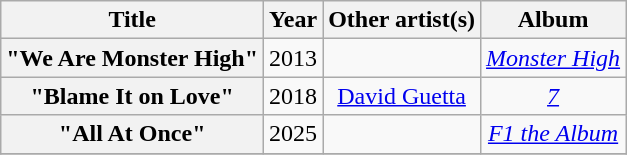<table class="wikitable plainrowheaders" style="text-align:center;">
<tr>
<th scope="col">Title</th>
<th scope="col">Year</th>
<th scope="col">Other artist(s)</th>
<th scope="col">Album</th>
</tr>
<tr>
<th scope="row">"We Are Monster High"</th>
<td>2013</td>
<td></td>
<td><em><a href='#'>Monster High</a></em></td>
</tr>
<tr>
<th scope="row">"Blame It on Love"</th>
<td>2018</td>
<td><a href='#'>David Guetta</a></td>
<td><em><a href='#'>7</a></em></td>
</tr>
<tr>
<th scope="row">"All At Once"</th>
<td>2025</td>
<td></td>
<td><em><a href='#'>F1 the Album</a></em></td>
</tr>
<tr>
</tr>
</table>
